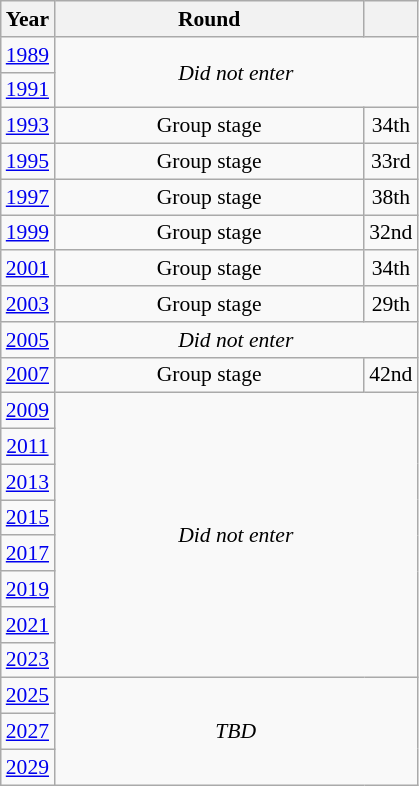<table class="wikitable" style="text-align: center; font-size:90%">
<tr>
<th>Year</th>
<th style="width:200px">Round</th>
<th></th>
</tr>
<tr>
<td><a href='#'>1989</a></td>
<td colspan="2" rowspan="2"><em>Did not enter</em></td>
</tr>
<tr>
<td><a href='#'>1991</a></td>
</tr>
<tr>
<td><a href='#'>1993</a></td>
<td>Group stage</td>
<td>34th</td>
</tr>
<tr>
<td><a href='#'>1995</a></td>
<td>Group stage</td>
<td>33rd</td>
</tr>
<tr>
<td><a href='#'>1997</a></td>
<td>Group stage</td>
<td>38th</td>
</tr>
<tr>
<td><a href='#'>1999</a></td>
<td>Group stage</td>
<td>32nd</td>
</tr>
<tr>
<td><a href='#'>2001</a></td>
<td>Group stage</td>
<td>34th</td>
</tr>
<tr>
<td><a href='#'>2003</a></td>
<td>Group stage</td>
<td>29th</td>
</tr>
<tr>
<td><a href='#'>2005</a></td>
<td colspan="2"><em>Did not enter</em></td>
</tr>
<tr>
<td><a href='#'>2007</a></td>
<td>Group stage</td>
<td>42nd</td>
</tr>
<tr>
<td><a href='#'>2009</a></td>
<td colspan="2" rowspan="8"><em>Did not enter</em></td>
</tr>
<tr>
<td><a href='#'>2011</a></td>
</tr>
<tr>
<td><a href='#'>2013</a></td>
</tr>
<tr>
<td><a href='#'>2015</a></td>
</tr>
<tr>
<td><a href='#'>2017</a></td>
</tr>
<tr>
<td><a href='#'>2019</a></td>
</tr>
<tr>
<td><a href='#'>2021</a></td>
</tr>
<tr>
<td><a href='#'>2023</a></td>
</tr>
<tr>
<td><a href='#'>2025</a></td>
<td colspan="2" rowspan="3"><em>TBD</em></td>
</tr>
<tr>
<td><a href='#'>2027</a></td>
</tr>
<tr>
<td><a href='#'>2029</a></td>
</tr>
</table>
